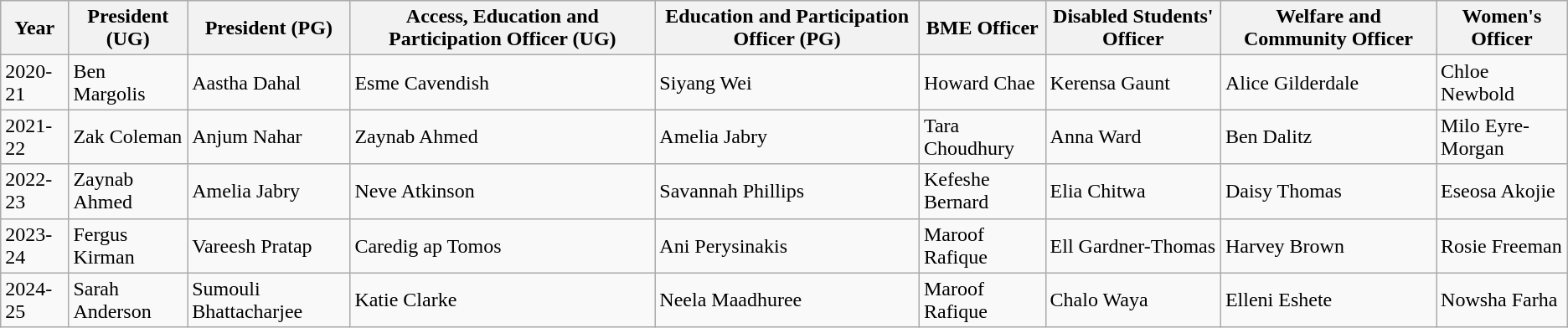<table class="wikitable">
<tr>
<th>Year</th>
<th>President (UG)</th>
<th>President (PG)</th>
<th>Access, Education and Participation Officer (UG)</th>
<th>Education and Participation Officer (PG)</th>
<th>BME Officer</th>
<th>Disabled Students' Officer</th>
<th>Welfare and Community Officer</th>
<th>Women's Officer</th>
</tr>
<tr>
<td>2020-21 </td>
<td>Ben Margolis</td>
<td>Aastha Dahal</td>
<td>Esme Cavendish</td>
<td>Siyang Wei</td>
<td>Howard Chae</td>
<td>Kerensa Gaunt</td>
<td>Alice Gilderdale</td>
<td>Chloe Newbold</td>
</tr>
<tr>
<td>2021-22 </td>
<td>Zak Coleman</td>
<td>Anjum Nahar</td>
<td>Zaynab Ahmed</td>
<td>Amelia Jabry</td>
<td>Tara Choudhury</td>
<td>Anna Ward</td>
<td>Ben Dalitz</td>
<td>Milo Eyre-Morgan</td>
</tr>
<tr>
<td>2022-23 </td>
<td>Zaynab Ahmed</td>
<td>Amelia Jabry</td>
<td>Neve Atkinson</td>
<td>Savannah Phillips</td>
<td>Kefeshe Bernard</td>
<td>Elia Chitwa</td>
<td>Daisy Thomas</td>
<td>Eseosa Akojie</td>
</tr>
<tr>
<td>2023-24 </td>
<td>Fergus Kirman</td>
<td>Vareesh Pratap</td>
<td>Caredig ap Tomos</td>
<td>Ani Perysinakis</td>
<td>Maroof Rafique</td>
<td>Ell Gardner-Thomas</td>
<td>Harvey Brown</td>
<td>Rosie Freeman</td>
</tr>
<tr>
<td>2024-25 </td>
<td>Sarah Anderson</td>
<td>Sumouli Bhattacharjee</td>
<td>Katie Clarke</td>
<td>Neela Maadhuree</td>
<td>Maroof Rafique</td>
<td>Chalo Waya</td>
<td>Elleni Eshete</td>
<td>Nowsha Farha</td>
</tr>
</table>
